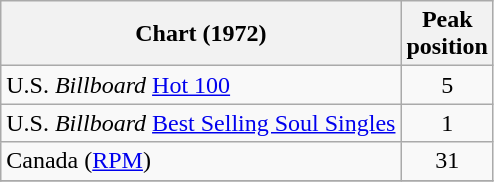<table class="wikitable">
<tr>
<th>Chart (1972)</th>
<th>Peak<br>position</th>
</tr>
<tr>
<td>U.S. <em>Billboard</em> <a href='#'>Hot 100</a></td>
<td align="center">5</td>
</tr>
<tr>
<td>U.S. <em>Billboard</em> <a href='#'>Best Selling Soul Singles</a></td>
<td align="center">1</td>
</tr>
<tr>
<td>Canada (<a href='#'>RPM</a>)</td>
<td align="center">31</td>
</tr>
<tr>
</tr>
</table>
